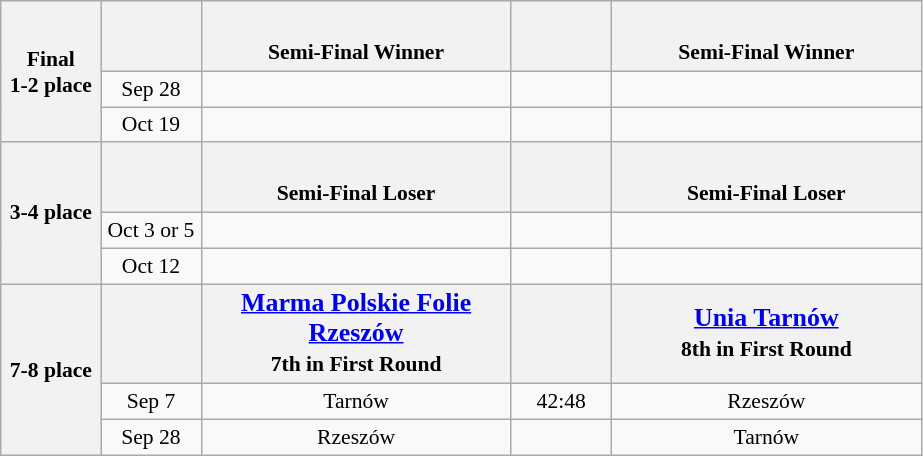<table align="center" cellspacing="0" cellpadding="3" style="background-color: #f9f9f9; font-size: 90%; text-align: center" class="wikitable">
<tr style="background:#F0F0F0;">
<th width=60px rowspan=3>Final <br>1-2 place</th>
<th width=60px></th>
<th width=200px><big> <br><small>Semi-Final Winner</small></big></th>
<th width=60px><big></big></th>
<th width=200px><big> <br><small>Semi-Final Winner</small></big></th>
</tr>
<tr>
<td>Sep 28</td>
<td></td>
<td></td>
<td></td>
</tr>
<tr>
<td>Oct 19</td>
<td></td>
<td></td>
<td></td>
</tr>
<tr style="background:#F0F0F0;">
<th rowspan=3>3-4 place</th>
<th></th>
<th><big> <br><small>Semi-Final Loser</small></big></th>
<th><big></big></th>
<th><big> <br><small>Semi-Final Loser</small></big></th>
</tr>
<tr>
<td>Oct 3 or 5</td>
<td></td>
<td></td>
<td></td>
</tr>
<tr>
<td>Oct 12</td>
<td></td>
<td></td>
<td></td>
</tr>
<tr style="background:#F0F0F0;">
<th rowspan=3>7-8 place</th>
<th></th>
<th><big><a href='#'>Marma Polskie Folie Rzeszów</a> <br><small>7th in First Round</small></big></th>
<th><big></big></th>
<th><big><a href='#'>Unia Tarnów</a> <br><small>8th in First Round</small></big></th>
</tr>
<tr>
<td>Sep 7</td>
<td>Tarnów</td>
<td>42:48</td>
<td>Rzeszów</td>
</tr>
<tr>
<td>Sep 28</td>
<td>Rzeszów</td>
<td></td>
<td>Tarnów</td>
</tr>
</table>
